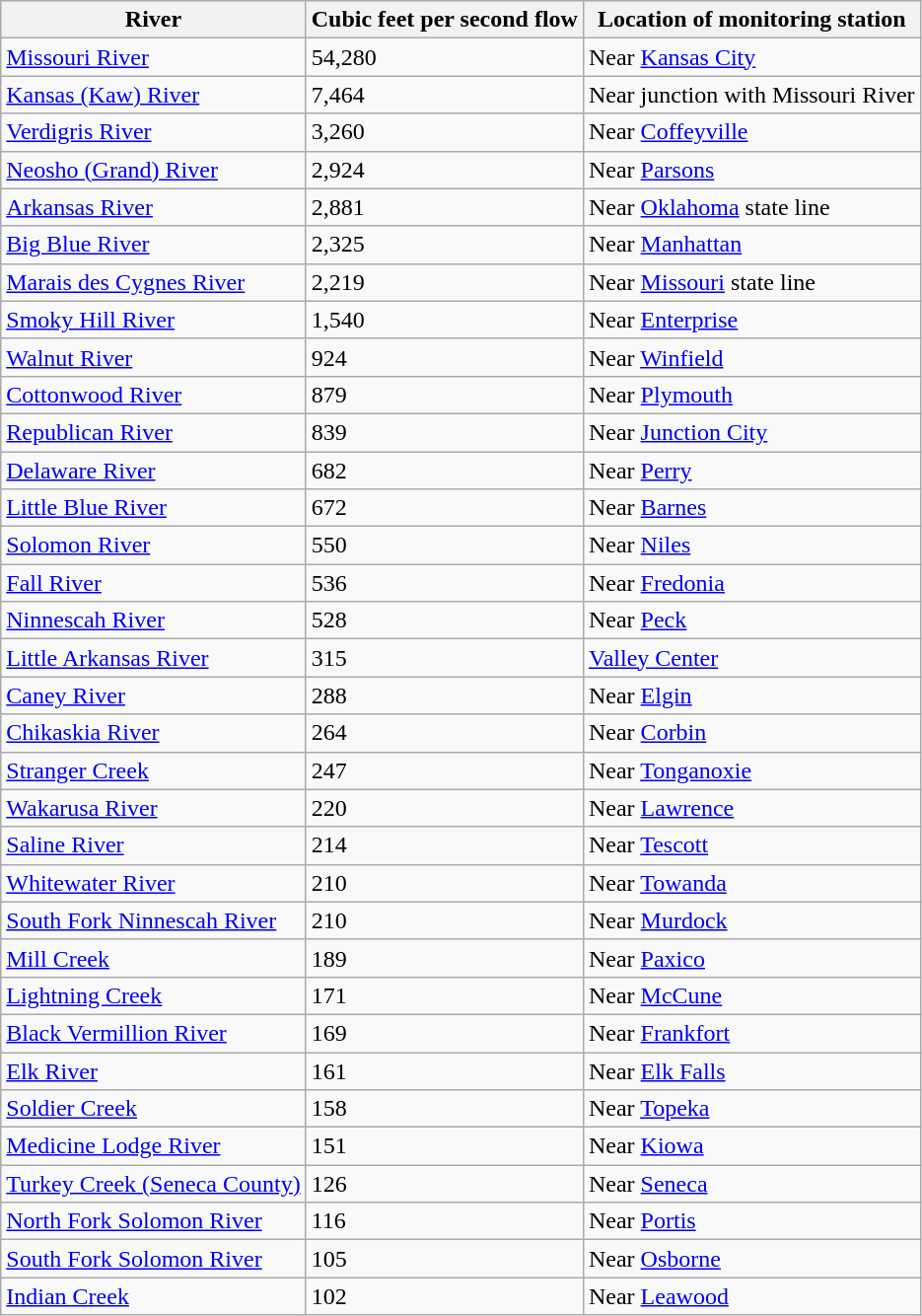<table class="wikitable">
<tr>
<th>River</th>
<th>Cubic feet per second flow</th>
<th>Location of monitoring station</th>
</tr>
<tr>
<td><a href='#'>Missouri River</a></td>
<td>54,280</td>
<td>Near <a href='#'>Kansas City</a></td>
</tr>
<tr>
<td><a href='#'>Kansas (Kaw) River</a></td>
<td>7,464</td>
<td>Near junction with Missouri River</td>
</tr>
<tr>
<td><a href='#'>Verdigris River</a></td>
<td>3,260</td>
<td>Near <a href='#'>Coffeyville</a></td>
</tr>
<tr>
<td><a href='#'>Neosho (Grand) River</a></td>
<td>2,924</td>
<td>Near <a href='#'>Parsons</a></td>
</tr>
<tr>
<td><a href='#'>Arkansas River</a></td>
<td>2,881</td>
<td>Near <a href='#'>Oklahoma</a> state line</td>
</tr>
<tr>
<td><a href='#'>Big Blue River</a></td>
<td>2,325</td>
<td>Near <a href='#'>Manhattan</a></td>
</tr>
<tr>
<td><a href='#'>Marais des Cygnes River</a></td>
<td>2,219</td>
<td>Near <a href='#'>Missouri</a> state line</td>
</tr>
<tr>
<td><a href='#'>Smoky Hill River</a></td>
<td>1,540</td>
<td>Near <a href='#'>Enterprise</a></td>
</tr>
<tr>
<td><a href='#'>Walnut River</a></td>
<td>924</td>
<td>Near <a href='#'>Winfield</a></td>
</tr>
<tr>
<td><a href='#'>Cottonwood River</a></td>
<td>879</td>
<td>Near <a href='#'>Plymouth</a></td>
</tr>
<tr>
<td><a href='#'>Republican River</a></td>
<td>839</td>
<td>Near <a href='#'>Junction City</a></td>
</tr>
<tr>
<td><a href='#'>Delaware River</a></td>
<td>682</td>
<td>Near <a href='#'>Perry</a></td>
</tr>
<tr>
<td><a href='#'>Little Blue River</a></td>
<td>672</td>
<td>Near <a href='#'>Barnes</a></td>
</tr>
<tr>
<td><a href='#'>Solomon River</a></td>
<td>550</td>
<td>Near <a href='#'>Niles</a></td>
</tr>
<tr>
<td><a href='#'>Fall River</a></td>
<td>536</td>
<td>Near <a href='#'>Fredonia</a></td>
</tr>
<tr>
<td><a href='#'>Ninnescah River</a></td>
<td>528</td>
<td>Near <a href='#'>Peck</a></td>
</tr>
<tr>
<td><a href='#'>Little Arkansas River</a></td>
<td>315</td>
<td><a href='#'>Valley Center</a></td>
</tr>
<tr>
<td><a href='#'>Caney River</a></td>
<td>288</td>
<td>Near <a href='#'>Elgin</a></td>
</tr>
<tr>
<td><a href='#'>Chikaskia River</a></td>
<td>264</td>
<td>Near <a href='#'>Corbin</a></td>
</tr>
<tr>
<td><a href='#'>Stranger Creek</a></td>
<td>247</td>
<td>Near <a href='#'>Tonganoxie</a></td>
</tr>
<tr>
<td><a href='#'>Wakarusa River</a></td>
<td>220</td>
<td>Near <a href='#'>Lawrence</a></td>
</tr>
<tr>
<td><a href='#'>Saline River</a></td>
<td>214</td>
<td>Near <a href='#'>Tescott</a></td>
</tr>
<tr>
<td><a href='#'>Whitewater River</a></td>
<td>210</td>
<td>Near <a href='#'>Towanda</a></td>
</tr>
<tr>
<td><a href='#'>South Fork Ninnescah River</a></td>
<td>210</td>
<td>Near <a href='#'>Murdock</a></td>
</tr>
<tr>
<td><a href='#'>Mill Creek</a></td>
<td>189</td>
<td>Near <a href='#'>Paxico</a></td>
</tr>
<tr>
<td><a href='#'>Lightning Creek</a></td>
<td>171</td>
<td>Near <a href='#'>McCune</a></td>
</tr>
<tr>
<td><a href='#'>Black Vermillion River</a></td>
<td>169</td>
<td>Near <a href='#'>Frankfort</a></td>
</tr>
<tr>
<td><a href='#'>Elk River</a></td>
<td>161</td>
<td>Near <a href='#'>Elk Falls</a></td>
</tr>
<tr>
<td><a href='#'>Soldier Creek</a></td>
<td>158</td>
<td>Near <a href='#'>Topeka</a></td>
</tr>
<tr>
<td><a href='#'>Medicine Lodge River</a></td>
<td>151</td>
<td>Near <a href='#'>Kiowa</a></td>
</tr>
<tr>
<td><a href='#'>Turkey Creek (Seneca County)</a></td>
<td>126</td>
<td>Near <a href='#'>Seneca</a></td>
</tr>
<tr>
<td><a href='#'>North Fork Solomon River</a></td>
<td>116</td>
<td>Near <a href='#'>Portis</a></td>
</tr>
<tr>
<td><a href='#'>South Fork Solomon River</a></td>
<td>105</td>
<td>Near <a href='#'>Osborne</a></td>
</tr>
<tr>
<td><a href='#'>Indian Creek</a></td>
<td>102</td>
<td>Near <a href='#'>Leawood</a></td>
</tr>
</table>
